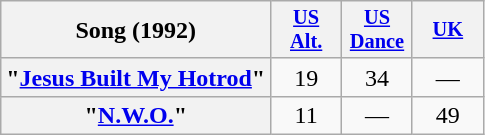<table class="wikitable plainrowheaders">
<tr>
<th scope="col">Song (1992)</th>
<th style="width:3em;font-size:85%"><a href='#'>US<br>Alt.</a><br></th>
<th style="width:3em;font-size:85%"><a href='#'>US<br>Dance</a><br></th>
<th style="width:3em;font-size:85%"><a href='#'>UK</a><br></th>
</tr>
<tr>
<th scope="row">"<a href='#'>Jesus Built My Hotrod</a>"</th>
<td align="center">19</td>
<td align="center">34</td>
<td align="center">—</td>
</tr>
<tr>
<th scope="row">"<a href='#'>N.W.O.</a>"</th>
<td align="center">11</td>
<td align="center">—</td>
<td align="center">49</td>
</tr>
</table>
